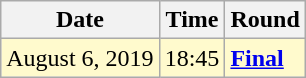<table class="wikitable">
<tr>
<th>Date</th>
<th>Time</th>
<th>Round</th>
</tr>
<tr style=background:lemonchiffon>
<td>August 6, 2019</td>
<td>18:45</td>
<td><strong><a href='#'>Final</a></strong></td>
</tr>
</table>
